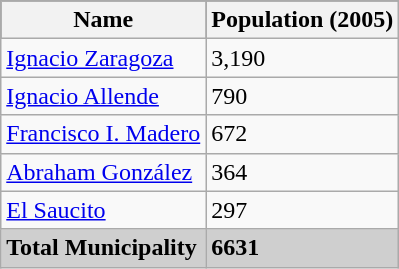<table class="wikitable">
<tr style="background:#000000; color:black;">
<th><strong>Name</strong></th>
<th><strong>Population (2005)</strong></th>
</tr>
<tr>
<td><a href='#'>Ignacio Zaragoza</a></td>
<td>3,190</td>
</tr>
<tr>
<td><a href='#'>Ignacio Allende</a></td>
<td>790</td>
</tr>
<tr>
<td><a href='#'>Francisco I. Madero</a></td>
<td>672</td>
</tr>
<tr>
<td><a href='#'>Abraham González</a></td>
<td>364</td>
</tr>
<tr>
<td><a href='#'>El Saucito</a></td>
<td>297</td>
</tr>
<tr style="background:#CFCFCF;">
<td><strong>Total Municipality</strong></td>
<td><strong>6631</strong></td>
</tr>
</table>
